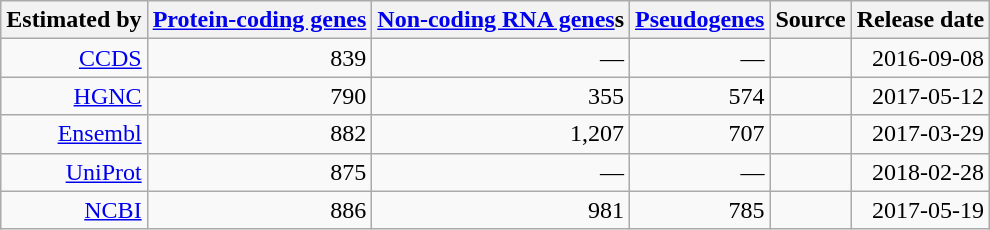<table class="wikitable" style="text-align:right">
<tr>
<th>Estimated by</th>
<th><a href='#'>Protein-coding genes</a></th>
<th><a href='#'>Non-coding RNA genes</a>s</th>
<th><a href='#'>Pseudogenes</a></th>
<th>Source</th>
<th>Release date</th>
</tr>
<tr>
<td><a href='#'>CCDS</a></td>
<td>839</td>
<td>—</td>
<td>—</td>
<td style="text-align:center"></td>
<td>2016-09-08</td>
</tr>
<tr>
<td><a href='#'>HGNC</a></td>
<td>790</td>
<td>355</td>
<td>574</td>
<td style="text-align:center"></td>
<td>2017-05-12</td>
</tr>
<tr>
<td><a href='#'>Ensembl</a></td>
<td>882</td>
<td>1,207</td>
<td>707</td>
<td style="text-align:center"></td>
<td>2017-03-29</td>
</tr>
<tr>
<td><a href='#'>UniProt</a></td>
<td>875</td>
<td>—</td>
<td>—</td>
<td style="text-align:center"></td>
<td>2018-02-28</td>
</tr>
<tr>
<td><a href='#'>NCBI</a></td>
<td>886</td>
<td>981</td>
<td>785</td>
<td style="text-align:center"></td>
<td>2017-05-19</td>
</tr>
</table>
